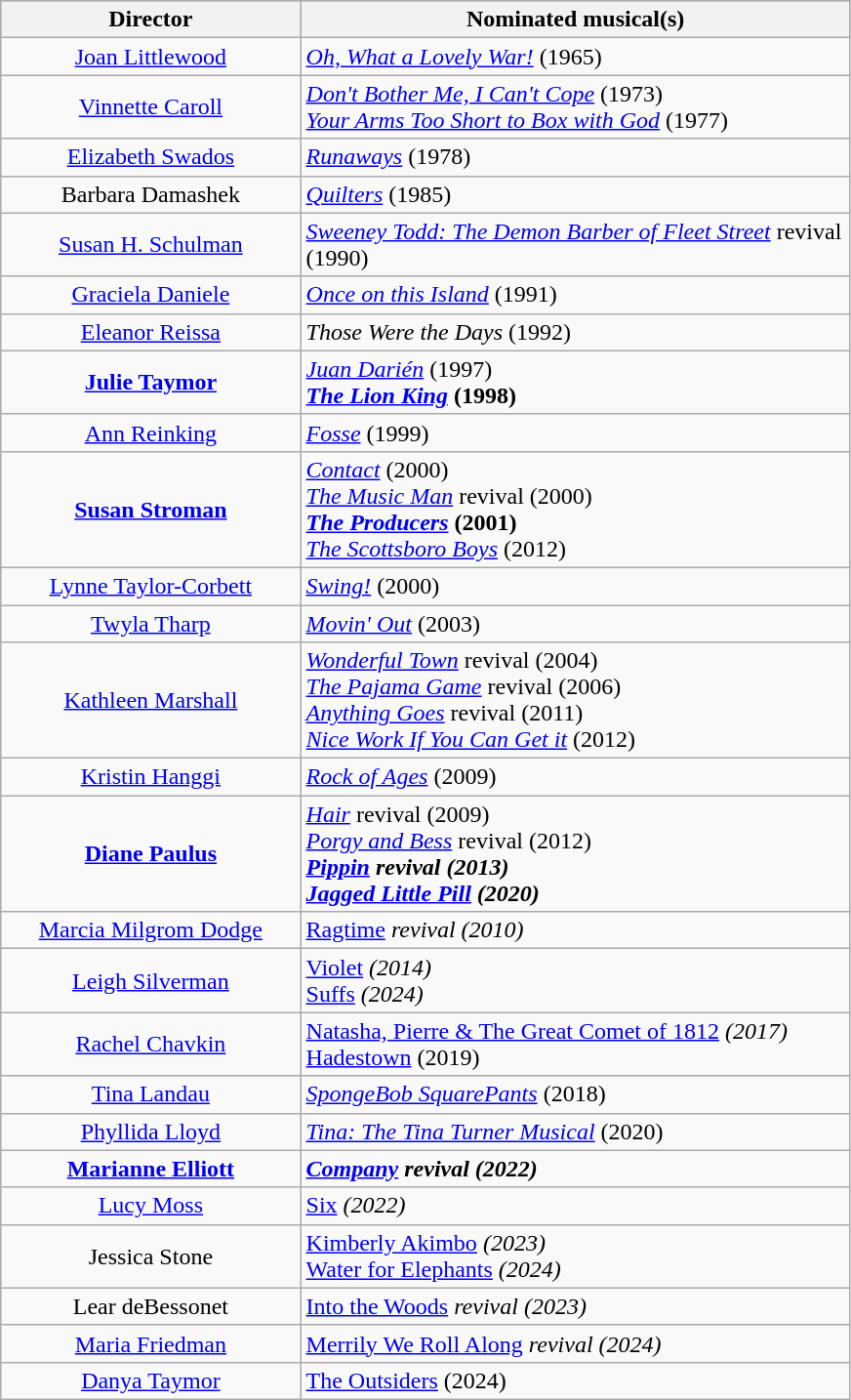<table class="wikitable" style="width:46%;">
<tr style="background:#bebebe;">
<th style="width:30%;">Director</th>
<th style="width:55%;">Nominated musical(s)</th>
</tr>
<tr>
<td rowspan="1" align="center"><a href='#'>Joan Littlewood</a></td>
<td><em><a href='#'>Oh, What a Lovely War!</a></em> (1965)</td>
</tr>
<tr>
<td rowspan="1" align="center"><a href='#'>Vinnette Caroll</a></td>
<td><em><a href='#'>Don't Bother Me, I Can't Cope</a></em> (1973)<br><em><a href='#'>Your Arms Too Short to Box with God</a></em> (1977)</td>
</tr>
<tr>
<td rowspan="1" align="center"><a href='#'>Elizabeth Swados</a></td>
<td><em><a href='#'>Runaways</a></em> (1978)</td>
</tr>
<tr>
<td rowspan="1" align="center">Barbara Damashek</td>
<td><em><a href='#'>Quilters</a></em> (1985)</td>
</tr>
<tr>
<td rowspan="1" align="center"><a href='#'>Susan H. Schulman</a></td>
<td><em><a href='#'>Sweeney Todd: The Demon Barber of Fleet Street</a></em> revival (1990)</td>
</tr>
<tr>
<td rowspan="1" align="center"><a href='#'>Graciela Daniele</a></td>
<td><em><a href='#'>Once on this Island</a></em> (1991)</td>
</tr>
<tr>
<td rowspan="1" align="center"><a href='#'>Eleanor Reissa</a></td>
<td><em>Those Were the Days</em> (1992)</td>
</tr>
<tr>
<td rowspan="1" align="center"><strong><a href='#'>Julie Taymor</a></strong></td>
<td><em><a href='#'>Juan Darién</a></em> (1997)<br><strong><a href='#'><em>The Lion King</em></a> (1998)</strong></td>
</tr>
<tr>
<td rowspan="1" align="center"><a href='#'>Ann Reinking</a></td>
<td><em><a href='#'>Fosse</a></em> (1999)</td>
</tr>
<tr>
<td rowspan="1" align="center"><strong><a href='#'>Susan Stroman</a></strong></td>
<td><em><a href='#'>Contact</a></em> (2000)<br><em><a href='#'>The Music Man</a></em> revival (2000)<br><strong><a href='#'><em>The Producers</em></a> (2001)</strong><br><em><a href='#'>The Scottsboro Boys</a></em> (2012)</td>
</tr>
<tr>
<td rowspan="1" align="center"><a href='#'>Lynne Taylor-Corbett</a></td>
<td><em><a href='#'>Swing!</a></em> (2000)</td>
</tr>
<tr>
<td rowspan="1" align="center"><a href='#'>Twyla Tharp</a></td>
<td><em><a href='#'>Movin' Out</a></em> (2003)</td>
</tr>
<tr>
<td rowspan="1" align="center"><a href='#'>Kathleen Marshall</a></td>
<td><em><a href='#'>Wonderful Town</a></em> revival (2004)<br><em><a href='#'>The Pajama Game</a></em> revival (2006)<br><em><a href='#'>Anything Goes</a></em> revival (2011)<br><em><a href='#'>Nice Work If You Can Get it</a></em> (2012)</td>
</tr>
<tr>
<td rowspan="1" align="center"><a href='#'>Kristin Hanggi</a></td>
<td><em><a href='#'>Rock of Ages</a></em> (2009)</td>
</tr>
<tr>
<td rowspan="1" align="center"><strong><a href='#'>Diane Paulus</a></strong></td>
<td><em><a href='#'>Hair</a></em> revival (2009)<br><em><a href='#'>Porgy and Bess</a></em> revival (2012)<br><strong><em><a href='#'>Pippin</a><em> revival (2013)<strong><br></em><a href='#'>Jagged Little Pill</a><em> (2020)</td>
</tr>
<tr>
<td rowspan="1" align="center"><a href='#'>Marcia Milgrom Dodge</a></td>
<td></em><a href='#'>Ragtime</a><em> revival (2010)</td>
</tr>
<tr>
<td rowspan="1" align="center"><a href='#'>Leigh Silverman</a></td>
<td></em><a href='#'>Violet</a><em> (2014)<br></em><a href='#'>Suffs</a><em> (2024)</td>
</tr>
<tr>
<td rowspan="1" align="center"></strong><a href='#'>Rachel Chavkin</a><strong></td>
<td></em><a href='#'>Natasha, Pierre & The Great Comet of 1812</a><em> (2017)<br></em></strong><a href='#'>Hadestown</a></em> (2019)</strong></td>
</tr>
<tr>
<td rowspan="1" align="center"><a href='#'>Tina Landau</a></td>
<td><em><a href='#'>SpongeBob SquarePants</a></em> (2018)</td>
</tr>
<tr>
<td rowspan="1" align="center"><a href='#'>Phyllida Lloyd</a></td>
<td><em><a href='#'>Tina: The Tina Turner Musical</a></em> (2020)</td>
</tr>
<tr>
<td rowspan="1" align="center"><strong><a href='#'>Marianne Elliott</a></strong></td>
<td><strong><em><a href='#'>Company</a><em> revival (2022)<strong></td>
</tr>
<tr>
<td rowspan="1" align="center"><a href='#'>Lucy Moss</a></td>
<td></em><a href='#'>Six</a><em> (2022)</td>
</tr>
<tr>
<td rowspan="1" align="center">Jessica Stone</td>
<td></em><a href='#'>Kimberly Akimbo</a><em> (2023)<br></em><a href='#'>Water for Elephants</a><em> (2024)</td>
</tr>
<tr>
<td rowspan="1" align="center">Lear deBessonet</td>
<td></em><a href='#'>Into the Woods</a><em> revival (2023)</td>
</tr>
<tr>
<td rowspan="1" align="center"><a href='#'>Maria Friedman</a></td>
<td></em><a href='#'>Merrily We Roll Along</a><em> revival (2024)</td>
</tr>
<tr>
<td rowspan="1" align="center"></strong><a href='#'>Danya Taymor</a><strong></td>
<td></em></strong><a href='#'>The Outsiders</a></em> (2024)</strong></td>
</tr>
</table>
